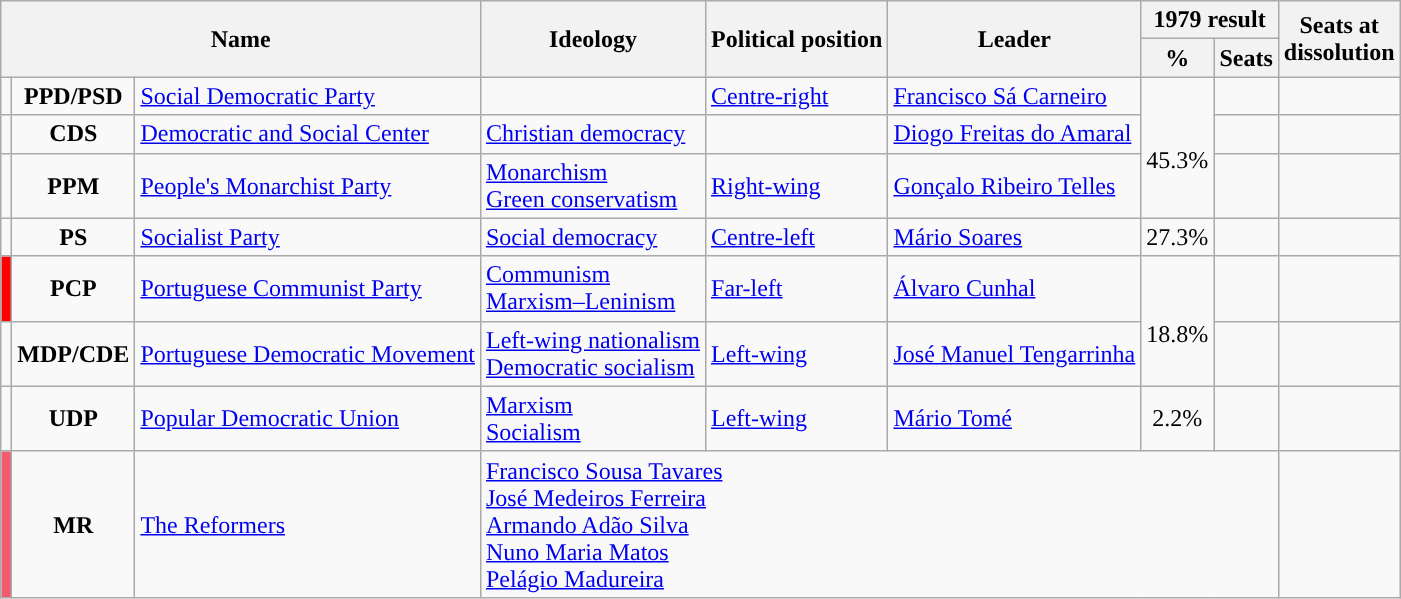<table class="wikitable">
<tr>
<th rowspan="2" colspan="3">Name</th>
<th rowspan="2">Ideology</th>
<th rowspan="2">Political position</th>
<th rowspan="2">Leader</th>
<th colspan="2">1979 result</th>
<th rowspan="2">Seats at<br>dissolution</th>
</tr>
<tr>
<th>%</th>
<th>Seats</th>
</tr>
<tr>
<td style="background:"></td>
<td style="text-align:center;"><strong>PPD/PSD</strong></td>
<td><a href='#'>Social Democratic Party</a><br></td>
<td></td>
<td><a href='#'>Centre-right</a></td>
<td><a href='#'>Francisco Sá Carneiro</a></td>
<td rowspan="3" style="text-align:center;"><br>45.3%<br></td>
<td></td>
<td></td>
</tr>
<tr>
<td style="background:"></td>
<td style="text-align:center;"><strong>CDS</strong></td>
<td><a href='#'>Democratic and Social Center</a><br></td>
<td><a href='#'>Christian democracy</a></td>
<td></td>
<td><a href='#'>Diogo Freitas do Amaral</a></td>
<td></td>
<td></td>
</tr>
<tr>
<td style="background:"></td>
<td style="text-align:center;"><strong>PPM</strong></td>
<td><a href='#'>People's Monarchist Party</a><br></td>
<td><a href='#'>Monarchism</a><br><a href='#'>Green conservatism</a></td>
<td><a href='#'>Right-wing</a></td>
<td><a href='#'>Gonçalo Ribeiro Telles</a></td>
<td></td>
<td></td>
</tr>
<tr>
<td style="background:"></td>
<td style="text-align:center;"><strong>PS</strong></td>
<td><a href='#'>Socialist Party</a><br></td>
<td><a href='#'>Social democracy</a></td>
<td><a href='#'>Centre-left</a></td>
<td><a href='#'>Mário Soares</a></td>
<td style="text-align:center;">27.3%<br></td>
<td></td>
<td></td>
</tr>
<tr>
<td style="background:#f00;"></td>
<td style="text-align:center;"><strong>PCP</strong></td>
<td><a href='#'>Portuguese Communist Party</a><br></td>
<td><a href='#'>Communism</a><br><a href='#'>Marxism–Leninism</a></td>
<td><a href='#'>Far-left</a></td>
<td><a href='#'>Álvaro Cunhal</a></td>
<td rowspan="2" style="text-align:center;"><br>18.8%<br></td>
<td></td>
<td></td>
</tr>
<tr>
<td style="background:"></td>
<td style="text-align:center;"><strong>MDP/CDE</strong></td>
<td><a href='#'>Portuguese Democratic Movement</a><br></td>
<td><a href='#'>Left-wing nationalism</a><br><a href='#'>Democratic socialism</a></td>
<td><a href='#'>Left-wing</a></td>
<td><a href='#'>José Manuel Tengarrinha</a></td>
<td></td>
<td></td>
</tr>
<tr>
<td style="background:"></td>
<td style="text-align:center;"><strong>UDP</strong></td>
<td><a href='#'>Popular Democratic Union</a><br></td>
<td><a href='#'>Marxism</a><br><a href='#'>Socialism</a></td>
<td><a href='#'>Left-wing</a></td>
<td><a href='#'>Mário Tomé</a></td>
<td style="text-align:center;">2.2%</td>
<td></td>
<td></td>
</tr>
<tr>
<td style="color:inherit;background:#f25b6b;"></td>
<td style="text-align:center;"><strong>MR</strong></td>
<td><a href='#'>The Reformers</a><br></td>
<td colspan="5"><a href='#'>Francisco Sousa Tavares</a> <br><a href='#'>José Medeiros Ferreira</a> <br><a href='#'>Armando Adão Silva</a> <br><a href='#'>Nuno Maria Matos</a> <br><a href='#'>Pelágio Madureira</a> </td>
<td></td>
</tr>
</table>
